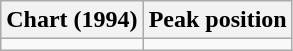<table class = "wikitable plainrowheaders sortable" border="1">
<tr>
<th>Chart (1994)</th>
<th>Peak position</th>
</tr>
<tr>
<td></td>
</tr>
</table>
